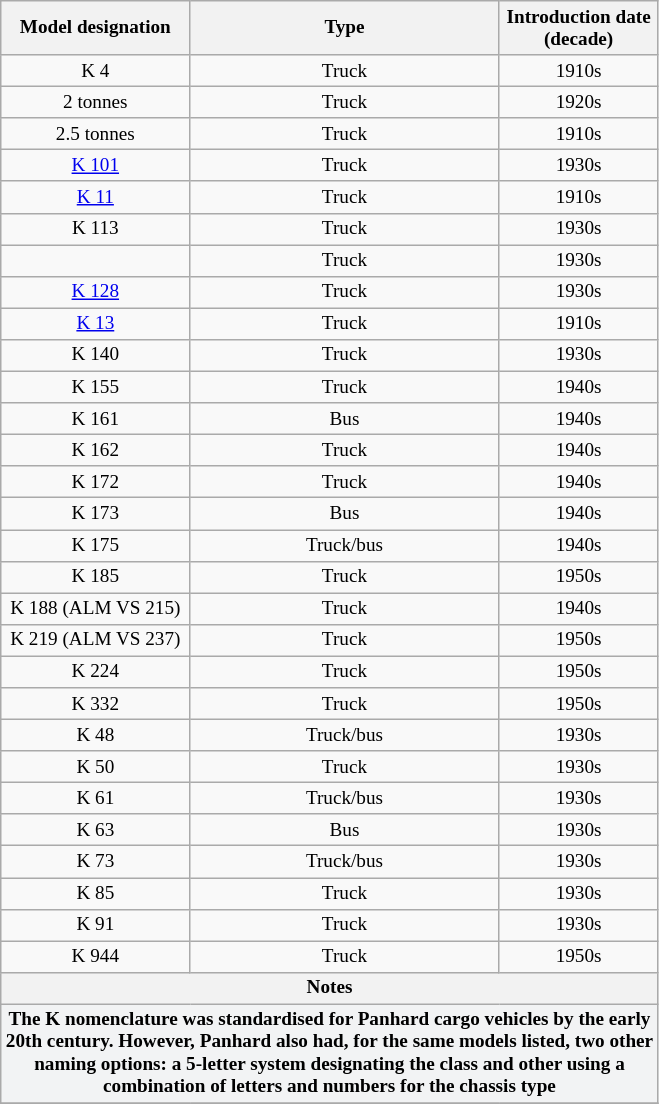<table class="wikitable sortable" style="text-align:center; font-size:80%">
<tr>
<th width="120">Model designation</th>
<th width="200">Type</th>
<th width="100">Introduction date (decade)</th>
</tr>
<tr>
<td>K 4</td>
<td>Truck</td>
<td>1910s</td>
</tr>
<tr>
<td>2 tonnes</td>
<td>Truck</td>
<td>1920s</td>
</tr>
<tr>
<td>2.5 tonnes</td>
<td>Truck</td>
<td>1910s</td>
</tr>
<tr>
<td><a href='#'>K 101</a></td>
<td>Truck</td>
<td>1930s</td>
</tr>
<tr>
<td><a href='#'>K 11</a></td>
<td>Truck</td>
<td>1910s</td>
</tr>
<tr>
<td>K 113</td>
<td>Truck</td>
<td>1930s</td>
</tr>
<tr>
<td></td>
<td>Truck</td>
<td>1930s</td>
</tr>
<tr>
<td><a href='#'>K 128</a></td>
<td>Truck</td>
<td>1930s</td>
</tr>
<tr>
<td><a href='#'>K 13</a></td>
<td>Truck</td>
<td>1910s</td>
</tr>
<tr>
<td>K 140</td>
<td>Truck</td>
<td>1930s</td>
</tr>
<tr>
<td>K 155</td>
<td>Truck</td>
<td>1940s</td>
</tr>
<tr>
<td>K 161</td>
<td>Bus</td>
<td>1940s</td>
</tr>
<tr>
<td>K 162</td>
<td>Truck</td>
<td>1940s</td>
</tr>
<tr>
<td>K 172</td>
<td>Truck</td>
<td>1940s</td>
</tr>
<tr>
<td>K 173</td>
<td>Bus</td>
<td>1940s</td>
</tr>
<tr>
<td>K 175</td>
<td>Truck/bus</td>
<td>1940s</td>
</tr>
<tr>
<td>K 185</td>
<td>Truck</td>
<td>1950s</td>
</tr>
<tr>
<td>K 188 (ALM VS 215)</td>
<td>Truck</td>
<td>1940s</td>
</tr>
<tr>
<td>K 219 (ALM VS 237)</td>
<td>Truck</td>
<td>1950s</td>
</tr>
<tr>
<td>K 224</td>
<td>Truck</td>
<td>1950s</td>
</tr>
<tr>
<td>K 332</td>
<td>Truck</td>
<td>1950s</td>
</tr>
<tr>
<td>K 48</td>
<td>Truck/bus</td>
<td>1930s</td>
</tr>
<tr>
<td>K 50</td>
<td>Truck</td>
<td>1930s</td>
</tr>
<tr>
<td>K 61</td>
<td>Truck/bus</td>
<td>1930s</td>
</tr>
<tr>
<td>K 63</td>
<td>Bus</td>
<td>1930s</td>
</tr>
<tr>
<td>K 73</td>
<td>Truck/bus</td>
<td>1930s</td>
</tr>
<tr>
<td>K 85</td>
<td>Truck</td>
<td>1930s</td>
</tr>
<tr>
<td>K 91</td>
<td>Truck</td>
<td>1930s</td>
</tr>
<tr>
<td>K 944</td>
<td>Truck</td>
<td>1950s</td>
</tr>
<tr>
<th colspan="3">Notes</th>
</tr>
<tr>
<th style="background-color:#f2f3f4" colspan=3>The K nomenclature was standardised for Panhard cargo vehicles by the early 20th century. However, Panhard also had, for the same models listed, two other naming options: a 5-letter system designating the class and other using a combination of letters and numbers for the chassis type</th>
</tr>
<tr>
</tr>
</table>
